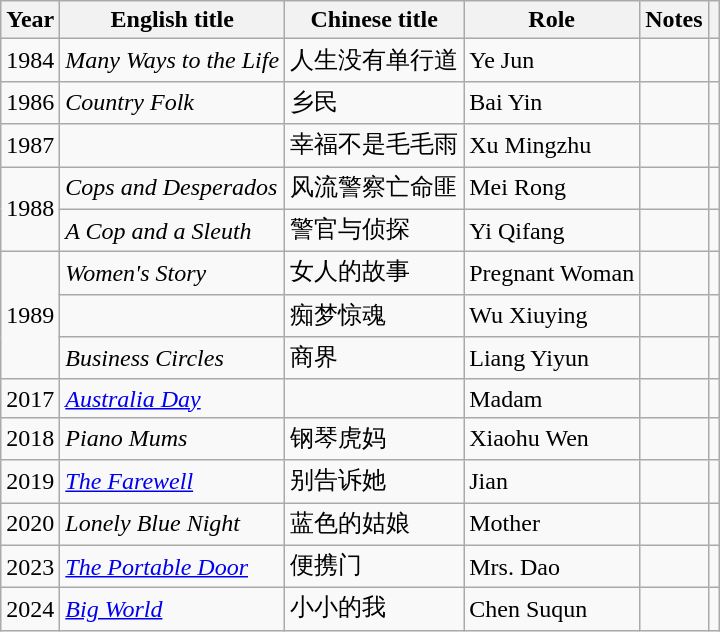<table class="wikitable sortable">
<tr>
<th>Year</th>
<th>English title</th>
<th>Chinese title</th>
<th>Role</th>
<th class="unsortable">Notes</th>
<th class="unsortable"></th>
</tr>
<tr>
<td>1984</td>
<td><em>Many Ways to the Life</em></td>
<td>人生没有单行道</td>
<td>Ye Jun</td>
<td></td>
<td></td>
</tr>
<tr>
<td>1986</td>
<td><em>Country Folk</em></td>
<td>乡民</td>
<td>Bai Yin</td>
<td></td>
<td></td>
</tr>
<tr>
<td>1987</td>
<td></td>
<td>幸福不是毛毛雨</td>
<td>Xu Mingzhu</td>
<td></td>
<td></td>
</tr>
<tr>
<td rowspan="2">1988</td>
<td><em>Cops and Desperados</em></td>
<td>风流警察亡命匪</td>
<td>Mei Rong</td>
<td></td>
<td></td>
</tr>
<tr>
<td><em>A Cop and a Sleuth</em></td>
<td>警官与侦探</td>
<td>Yi Qifang</td>
<td></td>
<td></td>
</tr>
<tr>
<td rowspan="3">1989</td>
<td><em>Women's Story</em></td>
<td>女人的故事</td>
<td>Pregnant Woman</td>
<td></td>
<td></td>
</tr>
<tr>
<td></td>
<td>痴梦惊魂</td>
<td>Wu Xiuying</td>
<td></td>
<td></td>
</tr>
<tr>
<td><em>Business Circles</em></td>
<td>商界</td>
<td>Liang Yiyun</td>
<td></td>
<td></td>
</tr>
<tr>
<td>2017</td>
<td><em><a href='#'>Australia Day</a></em></td>
<td></td>
<td>Madam</td>
<td></td>
<td></td>
</tr>
<tr>
<td>2018</td>
<td><em>Piano Mums</em></td>
<td>钢琴虎妈</td>
<td>Xiaohu Wen</td>
<td></td>
<td></td>
</tr>
<tr>
<td>2019</td>
<td><em><a href='#'>The Farewell</a></em></td>
<td>别告诉她</td>
<td>Jian</td>
<td></td>
<td></td>
</tr>
<tr>
<td>2020</td>
<td><em>Lonely Blue Night</em></td>
<td>蓝色的姑娘</td>
<td>Mother</td>
<td></td>
<td></td>
</tr>
<tr>
<td>2023</td>
<td><em><a href='#'>The Portable Door</a></em></td>
<td>便携门</td>
<td>Mrs. Dao</td>
<td></td>
<td></td>
</tr>
<tr>
<td>2024</td>
<td><em><a href='#'>Big World</a></em></td>
<td>小小的我</td>
<td>Chen Suqun</td>
<td></td>
<td></td>
</tr>
</table>
